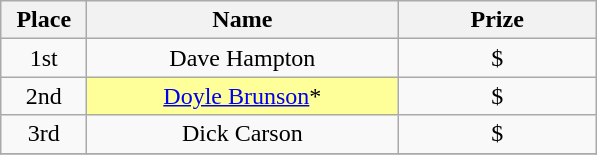<table class="wikitable">
<tr>
<th width="50">Place</th>
<th width="200">Name</th>
<th width="125">Prize</th>
</tr>
<tr>
<td align = "center">1st</td>
<td align = "center">Dave Hampton</td>
<td align = "center">$</td>
</tr>
<tr>
<td align = "center">2nd</td>
<td align = "center" bgcolor="#FFFF99"><a href='#'>Doyle Brunson</a>*</td>
<td align = "center">$</td>
</tr>
<tr>
<td align = "center">3rd</td>
<td align = "center">Dick Carson</td>
<td align = "center">$</td>
</tr>
<tr>
</tr>
</table>
